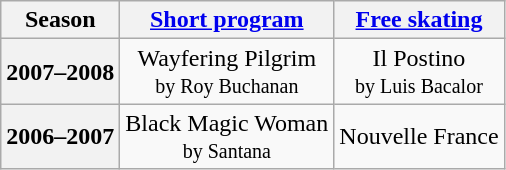<table class="wikitable" style="text-align:center">
<tr>
<th>Season</th>
<th><a href='#'>Short program</a></th>
<th><a href='#'>Free skating</a></th>
</tr>
<tr>
<th>2007–2008</th>
<td>Wayfering Pilgrim <br><small> by Roy Buchanan</small></td>
<td>Il Postino <br><small> by Luis Bacalor</small></td>
</tr>
<tr>
<th>2006–2007</th>
<td>Black Magic Woman <br><small> by Santana </small></td>
<td>Nouvelle France</td>
</tr>
</table>
